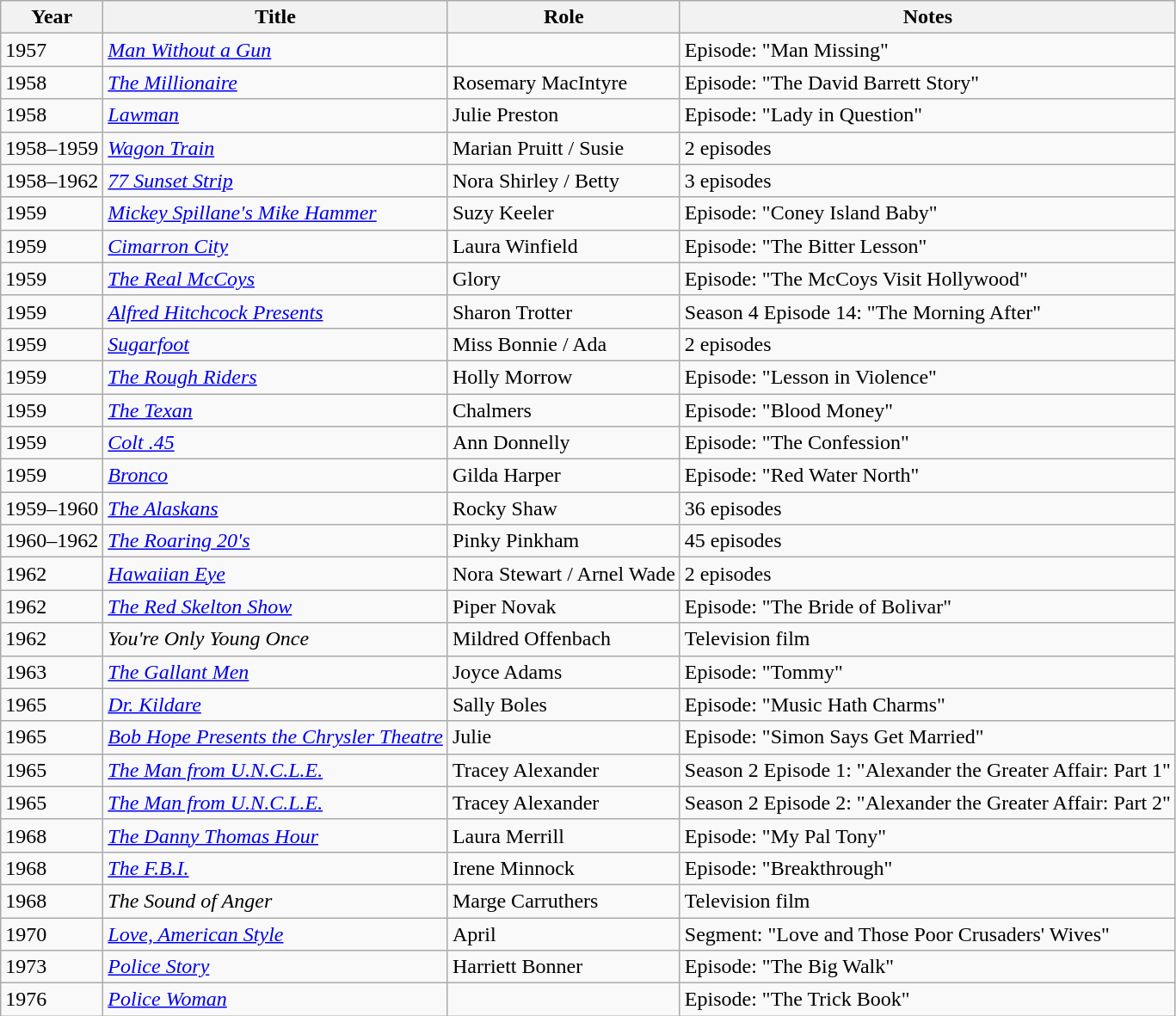<table class="wikitable sortable">
<tr>
<th>Year</th>
<th>Title</th>
<th>Role</th>
<th class="unsortable">Notes</th>
</tr>
<tr>
<td>1957</td>
<td><em><a href='#'>Man Without a Gun</a></em></td>
<td></td>
<td>Episode: "Man Missing"</td>
</tr>
<tr>
<td>1958</td>
<td><em><a href='#'>The Millionaire</a></em></td>
<td>Rosemary MacIntyre</td>
<td>Episode: "The David Barrett Story"</td>
</tr>
<tr>
<td>1958</td>
<td><em><a href='#'>Lawman</a></em></td>
<td>Julie Preston</td>
<td>Episode: "Lady in Question"</td>
</tr>
<tr>
<td>1958–1959</td>
<td><em><a href='#'>Wagon Train</a></em></td>
<td>Marian Pruitt / Susie</td>
<td>2 episodes</td>
</tr>
<tr>
<td>1958–1962</td>
<td><em><a href='#'>77 Sunset Strip</a></em></td>
<td>Nora Shirley / Betty</td>
<td>3 episodes</td>
</tr>
<tr>
<td>1959</td>
<td><em><a href='#'>Mickey Spillane's Mike Hammer</a></em></td>
<td>Suzy Keeler</td>
<td>Episode: "Coney Island Baby"</td>
</tr>
<tr>
<td>1959</td>
<td><em><a href='#'>Cimarron City</a></em></td>
<td>Laura Winfield</td>
<td>Episode: "The Bitter Lesson"</td>
</tr>
<tr>
<td>1959</td>
<td><em><a href='#'>The Real McCoys</a></em></td>
<td>Glory</td>
<td>Episode: "The McCoys Visit Hollywood"</td>
</tr>
<tr>
<td>1959</td>
<td><em><a href='#'>Alfred Hitchcock Presents</a></em></td>
<td>Sharon Trotter</td>
<td>Season 4 Episode 14: "The Morning After"</td>
</tr>
<tr>
<td>1959</td>
<td><em><a href='#'>Sugarfoot</a></em></td>
<td>Miss Bonnie / Ada</td>
<td>2 episodes</td>
</tr>
<tr>
<td>1959</td>
<td><em><a href='#'>The Rough Riders</a></em></td>
<td>Holly Morrow</td>
<td>Episode: "Lesson in Violence"</td>
</tr>
<tr>
<td>1959</td>
<td><em><a href='#'>The Texan</a></em></td>
<td>Chalmers</td>
<td>Episode: "Blood Money"</td>
</tr>
<tr>
<td>1959</td>
<td><em><a href='#'>Colt .45</a></em></td>
<td>Ann Donnelly</td>
<td>Episode: "The Confession"</td>
</tr>
<tr>
<td>1959</td>
<td><em><a href='#'>Bronco</a></em></td>
<td>Gilda Harper</td>
<td>Episode: "Red Water North"</td>
</tr>
<tr>
<td>1959–1960</td>
<td><em><a href='#'>The Alaskans</a></em></td>
<td>Rocky Shaw</td>
<td>36 episodes</td>
</tr>
<tr>
<td>1960–1962</td>
<td><em><a href='#'>The Roaring 20's</a></em></td>
<td>Pinky Pinkham</td>
<td>45 episodes</td>
</tr>
<tr>
<td>1962</td>
<td><em><a href='#'>Hawaiian Eye</a></em></td>
<td>Nora Stewart / Arnel Wade</td>
<td>2 episodes</td>
</tr>
<tr>
<td>1962</td>
<td><em><a href='#'>The Red Skelton Show</a></em></td>
<td>Piper Novak</td>
<td>Episode: "The Bride of Bolivar"</td>
</tr>
<tr>
<td>1962</td>
<td><em>You're Only Young Once</em></td>
<td>Mildred Offenbach</td>
<td>Television film</td>
</tr>
<tr>
<td>1963</td>
<td><em><a href='#'>The Gallant Men</a></em></td>
<td>Joyce Adams</td>
<td>Episode: "Tommy"</td>
</tr>
<tr>
<td>1965</td>
<td><em><a href='#'>Dr. Kildare</a></em></td>
<td>Sally Boles</td>
<td>Episode: "Music Hath Charms"</td>
</tr>
<tr>
<td>1965</td>
<td><em><a href='#'>Bob Hope Presents the Chrysler Theatre</a></em></td>
<td>Julie</td>
<td>Episode: "Simon Says Get Married"</td>
</tr>
<tr>
<td>1965</td>
<td><em><a href='#'>The Man from U.N.C.L.E.</a></em></td>
<td>Tracey Alexander</td>
<td>Season 2 Episode 1: "Alexander the Greater Affair: Part 1"</td>
</tr>
<tr>
<td>1965</td>
<td><em><a href='#'>The Man from U.N.C.L.E.</a></em></td>
<td>Tracey Alexander</td>
<td>Season 2 Episode 2: "Alexander the Greater Affair: Part 2"</td>
</tr>
<tr>
<td>1968</td>
<td><em><a href='#'>The Danny Thomas Hour</a></em></td>
<td>Laura Merrill</td>
<td>Episode: "My Pal Tony"</td>
</tr>
<tr>
<td>1968</td>
<td><em><a href='#'>The F.B.I.</a></em></td>
<td>Irene Minnock</td>
<td>Episode: "Breakthrough"</td>
</tr>
<tr>
<td>1968</td>
<td><em>The Sound of Anger</em></td>
<td>Marge Carruthers</td>
<td>Television film</td>
</tr>
<tr>
<td>1970</td>
<td><em><a href='#'>Love, American Style</a></em></td>
<td>April</td>
<td>Segment: "Love and Those Poor Crusaders' Wives"</td>
</tr>
<tr>
<td>1973</td>
<td><em><a href='#'>Police Story</a></em></td>
<td>Harriett Bonner</td>
<td>Episode: "The Big Walk"</td>
</tr>
<tr>
<td>1976</td>
<td><em><a href='#'>Police Woman</a></em></td>
<td></td>
<td>Episode: "The Trick Book"</td>
</tr>
</table>
